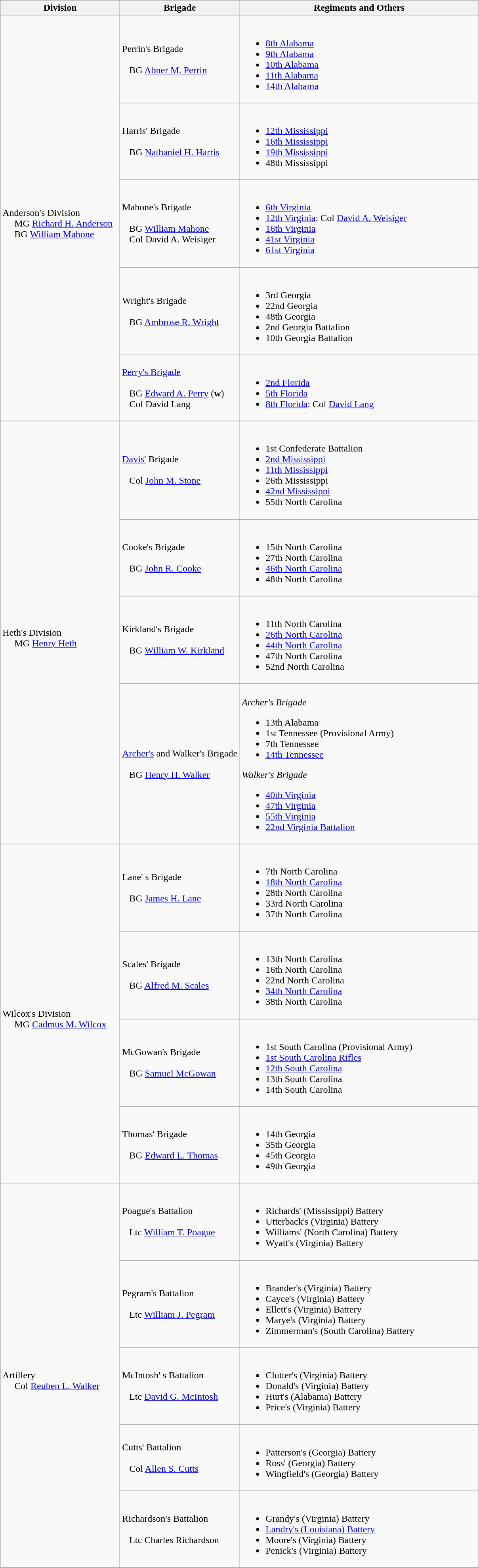<table class="wikitable">
<tr>
<th width=25%>Division</th>
<th width=25%>Brigade</th>
<th>Regiments and Others</th>
</tr>
<tr>
<td rowspan=5><br>Anderson's Division
<br>    
MG <a href='#'>Richard H. Anderson</a>
<br>    
BG <a href='#'>William Mahone</a></td>
<td>Perrin's Brigade<br><br>  
BG <a href='#'>Abner M. Perrin</a></td>
<td><br><ul><li><a href='#'>8th Alabama</a></li><li><a href='#'>9th Alabama</a></li><li><a href='#'>10th Alabama</a></li><li><a href='#'>11th Alabama</a></li><li><a href='#'>14th Alabama</a></li></ul></td>
</tr>
<tr>
<td>Harris' Brigade<br><br>  
BG <a href='#'>Nathaniel H. Harris</a></td>
<td><br><ul><li><a href='#'>12th Mississippi</a></li><li><a href='#'>16th Mississippi</a></li><li><a href='#'>19th Mississippi</a></li><li>48th Mississippi</li></ul></td>
</tr>
<tr>
<td>Mahone's Brigade<br><br>  
BG <a href='#'>William Mahone</a>
<br>  
Col David A. Weisiger</td>
<td><br><ul><li><a href='#'>6th Virginia</a></li><li><a href='#'>12th Virginia</a>: Col <a href='#'>David A. Weisiger</a></li><li><a href='#'>16th Virginia</a></li><li><a href='#'>41st Virginia</a></li><li><a href='#'>61st Virginia</a></li></ul></td>
</tr>
<tr>
<td>Wright's Brigade<br><br>  
BG <a href='#'>Ambrose R. Wright</a></td>
<td><br><ul><li>3rd Georgia</li><li>22nd Georgia</li><li>48th Georgia</li><li>2nd Georgia Battalion</li><li>10th Georgia Battalion</li></ul></td>
</tr>
<tr>
<td><a href='#'>Perry's Brigade</a><br><br>  
BG <a href='#'>Edward A. Perry</a> (<strong>w</strong>)
<br>  
Col David Lang</td>
<td><br><ul><li><a href='#'>2nd Florida</a></li><li><a href='#'>5th Florida</a></li><li><a href='#'>8th Florida</a>: Col <a href='#'>David Lang</a></li></ul></td>
</tr>
<tr>
<td rowspan=4><br>Heth's Division
<br>    
MG <a href='#'>Henry Heth</a></td>
<td><a href='#'>Davis'</a> Brigade<br><br>  
Col <a href='#'>John M. Stone</a></td>
<td><br><ul><li>1st Confederate Battalion</li><li><a href='#'>2nd Mississippi</a></li><li><a href='#'>11th Mississippi</a></li><li>26th Mississippi</li><li><a href='#'>42nd Mississippi</a></li><li>55th North Carolina</li></ul></td>
</tr>
<tr>
<td>Cooke's Brigade<br><br>  
BG <a href='#'>John R. Cooke</a></td>
<td><br><ul><li>15th North Carolina</li><li>27th North Carolina</li><li><a href='#'>46th North Carolina</a></li><li>48th North Carolina</li></ul></td>
</tr>
<tr>
<td>Kirkland's Brigade<br><br>  
BG <a href='#'>William W. Kirkland</a></td>
<td><br><ul><li>11th North Carolina</li><li><a href='#'>26th North Carolina</a></li><li><a href='#'>44th North Carolina</a></li><li>47th North Carolina</li><li>52nd North Carolina</li></ul></td>
</tr>
<tr>
<td><a href='#'>Archer's</a> and Walker's Brigade<br><br>  
BG <a href='#'>Henry H. Walker</a></td>
<td><br><em>Archer's Brigade</em><ul><li>13th Alabama</li><li>1st Tennessee (Provisional Army)</li><li>7th Tennessee</li><li><a href='#'>14th Tennessee</a></li></ul><em>Walker's Brigade</em><ul><li><a href='#'>40th Virginia</a></li><li><a href='#'>47th Virginia</a></li><li><a href='#'>55th Virginia</a></li><li><a href='#'>22nd Virginia Battalion</a></li></ul></td>
</tr>
<tr>
<td rowspan=4><br>Wilcox's Division
<br>    
MG <a href='#'>Cadmus M. Wilcox</a></td>
<td>Lane' s Brigade<br><br>  
BG <a href='#'>James H. Lane</a></td>
<td><br><ul><li>7th North Carolina</li><li><a href='#'>18th North Carolina</a></li><li>28th North Carolina</li><li>33rd North Carolina</li><li>37th North Carolina</li></ul></td>
</tr>
<tr>
<td>Scales' Brigade<br><br>  
BG <a href='#'>Alfred M. Scales</a></td>
<td><br><ul><li>13th North Carolina</li><li>16th North Carolina</li><li>22nd North Carolina</li><li><a href='#'>34th North Carolina</a></li><li>38th North Carolina</li></ul></td>
</tr>
<tr>
<td>McGowan's Brigade<br><br>  
BG <a href='#'>Samuel McGowan</a></td>
<td><br><ul><li>1st South Carolina (Provisional Army)</li><li><a href='#'>1st South Carolina Rifles</a></li><li><a href='#'>12th South Carolina</a></li><li>13th South Carolina</li><li>14th South Carolina</li></ul></td>
</tr>
<tr>
<td>Thomas' Brigade<br><br>  
BG <a href='#'>Edward L. Thomas</a></td>
<td><br><ul><li>14th Georgia</li><li>35th Georgia</li><li>45th Georgia</li><li>49th Georgia</li></ul></td>
</tr>
<tr>
<td rowspan=5><br>Artillery
<br>    
Col <a href='#'>Reuben L. Walker</a></td>
<td>Poague's Battalion<br><br>  
Ltc <a href='#'>William T. Poague</a></td>
<td><br><ul><li>Richards' (Mississippi) Battery</li><li>Utterback's (Virginia) Battery</li><li>Williams' (North Carolina) Battery</li><li>Wyatt's (Virginia) Battery</li></ul></td>
</tr>
<tr>
<td>Pegram's Battalion<br><br>  
Ltc <a href='#'>William J. Pegram</a></td>
<td><br><ul><li>Brander's (Virginia) Battery</li><li>Cayce's (Virginia) Battery</li><li>Ellett's (Virginia) Battery</li><li>Marye's (Virginia) Battery</li><li>Zimmerman's (South Carolina) Battery</li></ul></td>
</tr>
<tr>
<td>McIntosh' s Battalion<br><br>  
Ltc <a href='#'>David G. McIntosh</a></td>
<td><br><ul><li>Clutter's (Virginia) Battery</li><li>Donald's (Virginia) Battery</li><li>Hurt's (Alabama) Battery</li><li>Price's (Virginia) Battery</li></ul></td>
</tr>
<tr>
<td>Cutts' Battalion<br><br>  
Col <a href='#'>Allen S. Cutts</a></td>
<td><br><ul><li>Patterson's (Georgia) Battery</li><li>Ross' (Georgia) Battery</li><li>Wingfield's (Georgia) Battery</li></ul></td>
</tr>
<tr>
<td>Richardson's Battalion<br><br>  
Ltc Charles Richardson</td>
<td><br><ul><li>Grandy's (Virginia) Battery</li><li><a href='#'>Landry's (Louisiana) Battery</a></li><li>Moore's (Virginia) Battery</li><li>Penick's (Virginia) Battery</li></ul></td>
</tr>
</table>
